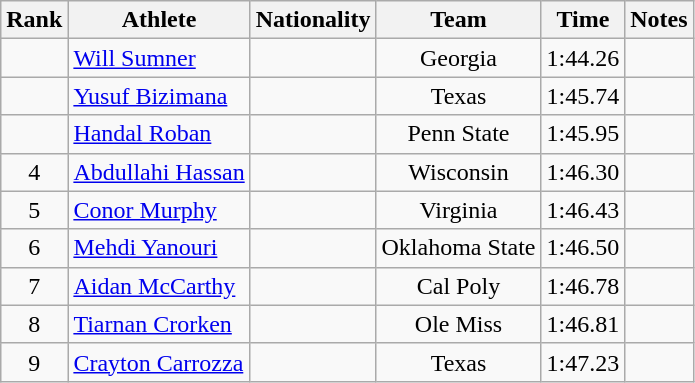<table class="wikitable sortable" style="text-align:center">
<tr>
<th>Rank</th>
<th>Athlete</th>
<th>Nationality</th>
<th>Team</th>
<th>Time</th>
<th>Notes</th>
</tr>
<tr>
<td></td>
<td align=left><a href='#'>Will Sumner</a></td>
<td align=left></td>
<td>Georgia</td>
<td>1:44.26</td>
<td></td>
</tr>
<tr>
<td></td>
<td align=left><a href='#'>Yusuf Bizimana</a></td>
<td align=left></td>
<td>Texas</td>
<td>1:45.74</td>
<td></td>
</tr>
<tr>
<td></td>
<td align=left><a href='#'>Handal Roban</a></td>
<td align=left></td>
<td>Penn State</td>
<td>1:45.95</td>
<td></td>
</tr>
<tr>
<td>4</td>
<td align=left><a href='#'>Abdullahi Hassan</a></td>
<td align=left></td>
<td>Wisconsin</td>
<td>1:46.30</td>
<td></td>
</tr>
<tr>
<td>5</td>
<td align=left><a href='#'>Conor Murphy</a></td>
<td align=left></td>
<td>Virginia</td>
<td>1:46.43</td>
<td></td>
</tr>
<tr>
<td>6</td>
<td align=left><a href='#'>Mehdi Yanouri</a></td>
<td align=left></td>
<td>Oklahoma State</td>
<td>1:46.50</td>
<td></td>
</tr>
<tr>
<td>7</td>
<td align=left><a href='#'>Aidan McCarthy</a></td>
<td align=left></td>
<td>Cal Poly</td>
<td>1:46.78</td>
<td></td>
</tr>
<tr>
<td>8</td>
<td align=left><a href='#'>Tiarnan Crorken</a></td>
<td align=left></td>
<td>Ole Miss</td>
<td>1:46.81</td>
<td></td>
</tr>
<tr>
<td>9</td>
<td align=left><a href='#'>Crayton Carrozza</a></td>
<td align=left></td>
<td>Texas</td>
<td>1:47.23</td>
<td></td>
</tr>
</table>
